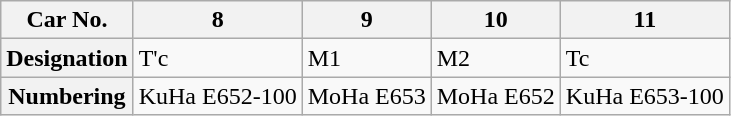<table class="wikitable">
<tr>
<th>Car No.</th>
<th>8</th>
<th>9</th>
<th>10</th>
<th>11</th>
</tr>
<tr>
<th>Designation</th>
<td>T'c</td>
<td>M1</td>
<td>M2</td>
<td>Tc</td>
</tr>
<tr>
<th>Numbering</th>
<td>KuHa E652-100</td>
<td>MoHa E653</td>
<td>MoHa E652</td>
<td>KuHa E653-100</td>
</tr>
</table>
